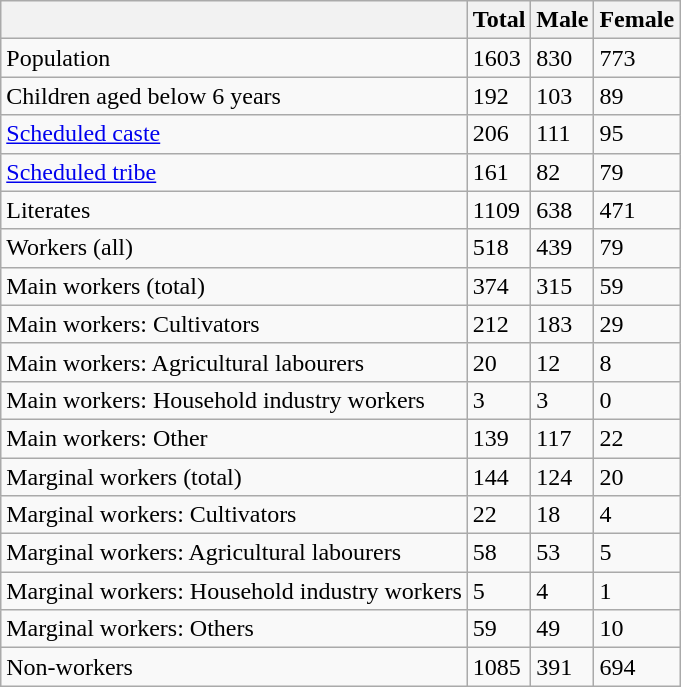<table class="wikitable sortable">
<tr>
<th></th>
<th>Total</th>
<th>Male</th>
<th>Female</th>
</tr>
<tr>
<td>Population</td>
<td>1603</td>
<td>830</td>
<td>773</td>
</tr>
<tr>
<td>Children aged below 6 years</td>
<td>192</td>
<td>103</td>
<td>89</td>
</tr>
<tr>
<td><a href='#'>Scheduled caste</a></td>
<td>206</td>
<td>111</td>
<td>95</td>
</tr>
<tr>
<td><a href='#'>Scheduled tribe</a></td>
<td>161</td>
<td>82</td>
<td>79</td>
</tr>
<tr>
<td>Literates</td>
<td>1109</td>
<td>638</td>
<td>471</td>
</tr>
<tr>
<td>Workers (all)</td>
<td>518</td>
<td>439</td>
<td>79</td>
</tr>
<tr>
<td>Main workers (total)</td>
<td>374</td>
<td>315</td>
<td>59</td>
</tr>
<tr>
<td>Main workers: Cultivators</td>
<td>212</td>
<td>183</td>
<td>29</td>
</tr>
<tr>
<td>Main workers: Agricultural labourers</td>
<td>20</td>
<td>12</td>
<td>8</td>
</tr>
<tr>
<td>Main workers: Household industry workers</td>
<td>3</td>
<td>3</td>
<td>0</td>
</tr>
<tr>
<td>Main workers: Other</td>
<td>139</td>
<td>117</td>
<td>22</td>
</tr>
<tr>
<td>Marginal workers (total)</td>
<td>144</td>
<td>124</td>
<td>20</td>
</tr>
<tr>
<td>Marginal workers: Cultivators</td>
<td>22</td>
<td>18</td>
<td>4</td>
</tr>
<tr>
<td>Marginal workers: Agricultural labourers</td>
<td>58</td>
<td>53</td>
<td>5</td>
</tr>
<tr>
<td>Marginal workers: Household industry workers</td>
<td>5</td>
<td>4</td>
<td>1</td>
</tr>
<tr>
<td>Marginal workers: Others</td>
<td>59</td>
<td>49</td>
<td>10</td>
</tr>
<tr>
<td>Non-workers</td>
<td>1085</td>
<td>391</td>
<td>694</td>
</tr>
</table>
